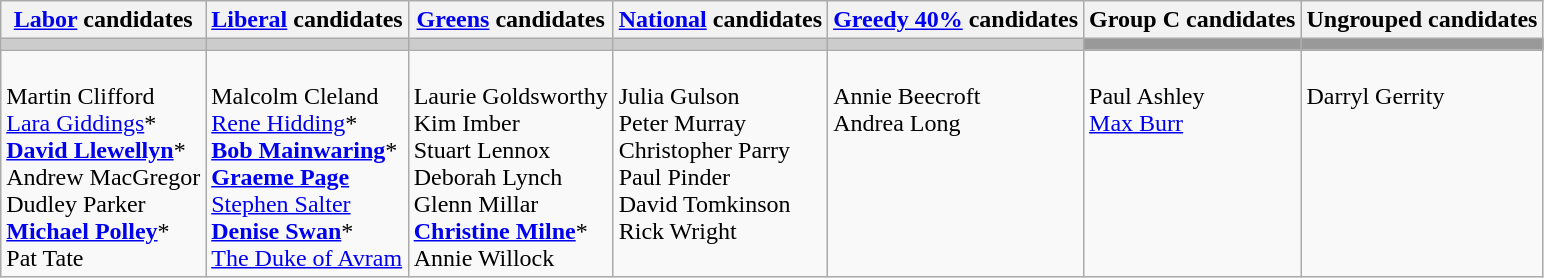<table class="wikitable">
<tr>
<th><a href='#'>Labor</a> candidates</th>
<th><a href='#'>Liberal</a> candidates</th>
<th><a href='#'>Greens</a> candidates</th>
<th><a href='#'>National</a> candidates</th>
<th><a href='#'>Greedy 40%</a> candidates</th>
<th>Group C candidates</th>
<th>Ungrouped candidates</th>
</tr>
<tr bgcolor="#cccccc">
<td></td>
<td></td>
<td></td>
<td></td>
<td></td>
<td bgcolor="#999999"></td>
<td bgcolor="#999999"></td>
</tr>
<tr>
<td><br>Martin Clifford<br>
<a href='#'>Lara Giddings</a>*<br>
<strong><a href='#'>David Llewellyn</a></strong>*<br>
Andrew MacGregor<br>
Dudley Parker<br>
<strong><a href='#'>Michael Polley</a></strong>*<br>
Pat Tate</td>
<td><br>Malcolm Cleland<br>
<a href='#'>Rene Hidding</a>*<br>
<strong><a href='#'>Bob Mainwaring</a></strong>*<br>
<strong><a href='#'>Graeme Page</a></strong><br>
<a href='#'>Stephen Salter</a><br>
<strong><a href='#'>Denise Swan</a></strong>*<br>
<a href='#'>The Duke of Avram</a></td>
<td><br>Laurie Goldsworthy<br>
Kim Imber<br>
Stuart Lennox<br>
Deborah Lynch<br>
Glenn Millar<br>
<strong><a href='#'>Christine Milne</a></strong>*<br>
Annie Willock</td>
<td valign=top><br>Julia Gulson<br>
Peter Murray<br>
Christopher Parry<br>
Paul Pinder<br>
David Tomkinson<br>
Rick Wright</td>
<td valign=top><br>Annie Beecroft<br>
Andrea Long</td>
<td valign=top><br>Paul Ashley<br>
<a href='#'>Max Burr</a></td>
<td valign=top><br>Darryl Gerrity</td>
</tr>
</table>
